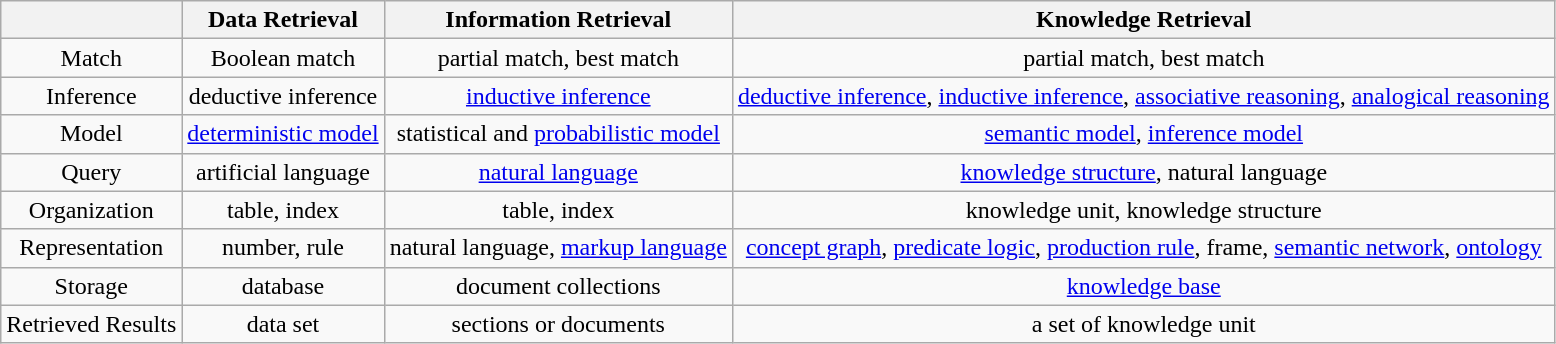<table class="wikitable" style="text-align:center; border:5">
<tr>
<th></th>
<th>Data Retrieval</th>
<th>Information Retrieval</th>
<th>Knowledge Retrieval</th>
</tr>
<tr>
<td>Match</td>
<td>Boolean match</td>
<td>partial match, best match</td>
<td>partial match, best match</td>
</tr>
<tr>
<td>Inference</td>
<td>deductive inference</td>
<td><a href='#'>inductive inference</a></td>
<td><a href='#'>deductive inference</a>, <a href='#'>inductive inference</a>, <a href='#'>associative reasoning</a>, <a href='#'>analogical reasoning</a></td>
</tr>
<tr>
<td>Model</td>
<td><a href='#'>deterministic model</a></td>
<td>statistical and <a href='#'>probabilistic model</a></td>
<td><a href='#'>semantic model</a>, <a href='#'>inference model</a></td>
</tr>
<tr>
<td>Query</td>
<td>artificial language</td>
<td><a href='#'>natural language</a></td>
<td><a href='#'>knowledge structure</a>, natural language</td>
</tr>
<tr>
<td>Organization</td>
<td>table, index</td>
<td>table, index</td>
<td>knowledge unit, knowledge structure</td>
</tr>
<tr>
<td>Representation</td>
<td>number, rule</td>
<td>natural language, <a href='#'>markup language</a></td>
<td><a href='#'>concept graph</a>, <a href='#'>predicate logic</a>, <a href='#'>production rule</a>, frame, <a href='#'>semantic network</a>, <a href='#'>ontology</a></td>
</tr>
<tr>
<td>Storage</td>
<td>database</td>
<td>document collections</td>
<td><a href='#'>knowledge base</a></td>
</tr>
<tr>
<td>Retrieved Results</td>
<td>data set</td>
<td>sections or documents</td>
<td>a set of knowledge unit</td>
</tr>
</table>
